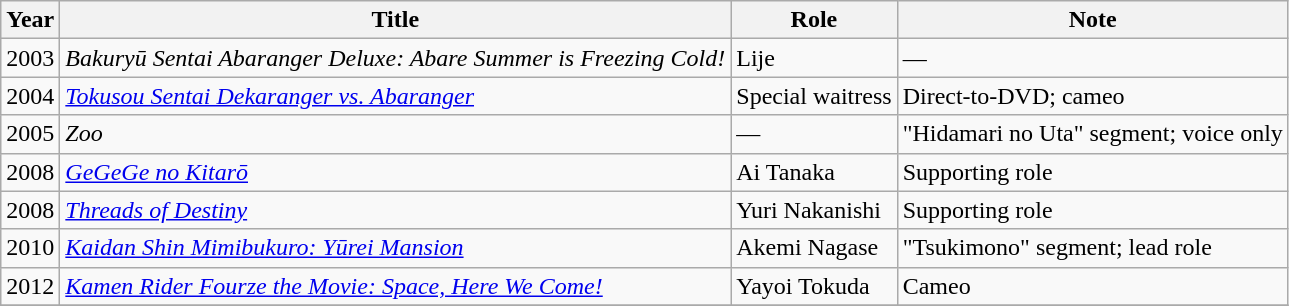<table class="wikitable">
<tr>
<th>Year</th>
<th>Title</th>
<th>Role</th>
<th>Note</th>
</tr>
<tr>
<td>2003</td>
<td><em>Bakuryū Sentai Abaranger Deluxe: Abare Summer is Freezing Cold!</em></td>
<td>Lije</td>
<td>—</td>
</tr>
<tr>
<td>2004</td>
<td><em><a href='#'>Tokusou Sentai Dekaranger vs. Abaranger</a></em></td>
<td>Special waitress</td>
<td>Direct-to-DVD; cameo</td>
</tr>
<tr>
<td>2005</td>
<td><em>Zoo</em></td>
<td>—</td>
<td>"Hidamari no Uta" segment; voice only</td>
</tr>
<tr>
<td>2008</td>
<td><em><a href='#'>GeGeGe no Kitarō</a></em></td>
<td>Ai Tanaka</td>
<td>Supporting role</td>
</tr>
<tr>
<td>2008</td>
<td><em><a href='#'>Threads of Destiny</a></em></td>
<td>Yuri Nakanishi</td>
<td>Supporting role</td>
</tr>
<tr>
<td>2010</td>
<td><em><a href='#'>Kaidan Shin Mimibukuro: Yūrei Mansion</a></em></td>
<td>Akemi Nagase</td>
<td>"Tsukimono" segment; lead role</td>
</tr>
<tr>
<td>2012</td>
<td><em><a href='#'>Kamen Rider Fourze the Movie: Space, Here We Come!</a></em></td>
<td>Yayoi Tokuda</td>
<td>Cameo</td>
</tr>
<tr>
</tr>
</table>
